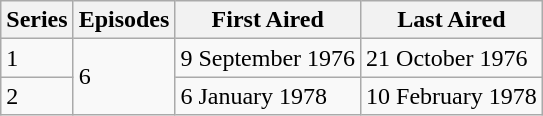<table class="wikitable">
<tr>
<th>Series</th>
<th>Episodes</th>
<th>First Aired</th>
<th>Last Aired</th>
</tr>
<tr>
<td>1</td>
<td rowspan="2">6</td>
<td>9 September 1976</td>
<td>21 October 1976</td>
</tr>
<tr>
<td>2</td>
<td>6 January 1978</td>
<td>10 February 1978</td>
</tr>
</table>
